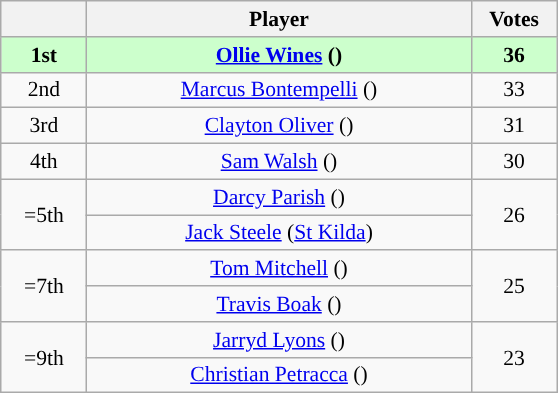<table class="wikitable" style="text-align: center; font-size: 90%; margin: 1em auto;">
<tr>
<th style="width:50px;"></th>
<th style="width:250px;">Player</th>
<th style="width:50px;">Votes</th>
</tr>
<tr style="background:#cfc;">
<td><strong>1st</strong></td>
<td><strong><a href='#'>Ollie Wines</a> ()</strong></td>
<td><strong>36</strong></td>
</tr>
<tr>
<td>2nd</td>
<td><a href='#'>Marcus Bontempelli</a> ()</td>
<td>33</td>
</tr>
<tr>
<td>3rd</td>
<td><a href='#'>Clayton Oliver</a> ()</td>
<td>31</td>
</tr>
<tr>
<td>4th</td>
<td><a href='#'>Sam Walsh</a> ()</td>
<td>30</td>
</tr>
<tr>
<td rowspan=2>=5th</td>
<td><a href='#'>Darcy Parish</a> ()</td>
<td rowspan="2">26</td>
</tr>
<tr>
<td><a href='#'>Jack Steele</a> (<a href='#'>St Kilda</a>)</td>
</tr>
<tr>
<td rowspan=2>=7th</td>
<td><a href='#'>Tom Mitchell</a> ()</td>
<td rowspan="2">25</td>
</tr>
<tr>
<td><a href='#'>Travis Boak</a> ()</td>
</tr>
<tr>
<td rowspan=2>=9th</td>
<td><a href='#'>Jarryd Lyons</a> ()</td>
<td rowspan="2">23</td>
</tr>
<tr>
<td><a href='#'>Christian Petracca</a> ()</td>
</tr>
</table>
